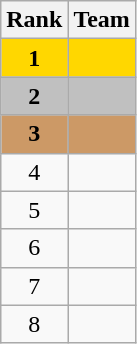<table class="wikitable" style="text-align:center">
<tr>
<th>Rank</th>
<th>Team</th>
</tr>
<tr bgcolor="gold">
<td><strong>1</strong></td>
<td align="left"><strong></strong></td>
</tr>
<tr bgcolor="silver">
<td><strong>2</strong></td>
<td align="left"><strong></strong></td>
</tr>
<tr bgcolor="#CC9966">
<td><strong>3</strong></td>
<td align="left"><strong></strong></td>
</tr>
<tr>
<td>4</td>
<td align="left"></td>
</tr>
<tr>
<td>5</td>
<td align="left"></td>
</tr>
<tr>
<td>6</td>
<td align="left"></td>
</tr>
<tr>
<td>7</td>
<td align="left"></td>
</tr>
<tr>
<td>8</td>
<td align="left"></td>
</tr>
</table>
